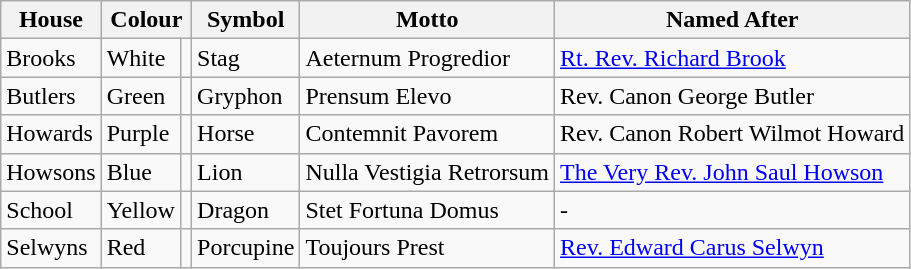<table class="wikitable">
<tr>
<th>House</th>
<th colspan="2">Colour</th>
<th>Symbol</th>
<th>Motto</th>
<th><strong>Named After</strong></th>
</tr>
<tr>
<td>Brooks</td>
<td>White</td>
<td></td>
<td>Stag</td>
<td>Aeternum Progredior</td>
<td><a href='#'>Rt. Rev. Richard Brook</a></td>
</tr>
<tr>
<td>Butlers</td>
<td>Green</td>
<td></td>
<td>Gryphon</td>
<td>Prensum Elevo</td>
<td>Rev. Canon George Butler</td>
</tr>
<tr>
<td>Howards</td>
<td>Purple</td>
<td></td>
<td>Horse</td>
<td>Contemnit Pavorem</td>
<td>Rev. Canon Robert Wilmot Howard</td>
</tr>
<tr>
<td>Howsons</td>
<td>Blue</td>
<td></td>
<td>Lion</td>
<td>Nulla Vestigia Retrorsum</td>
<td><a href='#'>The Very Rev. John Saul Howson</a></td>
</tr>
<tr>
<td>School</td>
<td>Yellow</td>
<td></td>
<td>Dragon</td>
<td>Stet Fortuna Domus</td>
<td><em>- </em></td>
</tr>
<tr>
<td>Selwyns</td>
<td>Red</td>
<td></td>
<td>Porcupine</td>
<td>Toujours Prest</td>
<td><a href='#'>Rev. Edward Carus Selwyn</a></td>
</tr>
</table>
